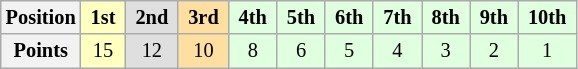<table class="wikitable" style="font-size:85%; text-align:center">
<tr>
<th>Position</th>
<td style="background:#ffffbf;"> <strong>1st</strong> </td>
<td style="background:#dfdfdf;"> <strong>2nd</strong> </td>
<td style="background:#ffdf9f;"> <strong>3rd</strong> </td>
<td style="background:#dfffdf;"> <strong>4th</strong> </td>
<td style="background:#dfffdf;"> <strong>5th</strong> </td>
<td style="background:#dfffdf;"> <strong>6th</strong> </td>
<td style="background:#dfffdf;"> <strong>7th</strong> </td>
<td style="background:#dfffdf;"> <strong>8th</strong> </td>
<td style="background:#dfffdf;"> <strong>9th</strong> </td>
<td style="background:#dfffdf;"> <strong>10th</strong> </td>
</tr>
<tr>
<th>Points</th>
<td style="background:#ffffbf;">15</td>
<td style="background:#dfdfdf;">12</td>
<td style="background:#ffdf9f;">10</td>
<td style="background:#dfffdf;">8</td>
<td style="background:#dfffdf;">6</td>
<td style="background:#dfffdf;">5</td>
<td style="background:#dfffdf;">4</td>
<td style="background:#dfffdf;">3</td>
<td style="background:#dfffdf;">2</td>
<td style="background:#dfffdf;">1</td>
</tr>
</table>
